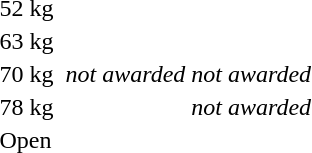<table>
<tr>
<td rowspan=2>52 kg</td>
<td rowspan=2> </td>
<td rowspan=2></td>
<td></td>
</tr>
<tr>
<td></td>
</tr>
<tr>
<td rowspan=2>63 kg</td>
<td rowspan=2> </td>
<td rowspan=2></td>
<td></td>
</tr>
<tr>
<td></td>
</tr>
<tr>
<td>70 kg</td>
<td></td>
<td><em>not awarded</em></td>
<td><em>not awarded</em></td>
</tr>
<tr>
<td>78 kg</td>
<td></td>
<td></td>
<td><em>not awarded</em></td>
</tr>
<tr>
<td rowspan=2>Open</td>
<td rowspan=2></td>
<td rowspan=2></td>
<td></td>
</tr>
<tr>
<td></td>
</tr>
<tr>
</tr>
</table>
